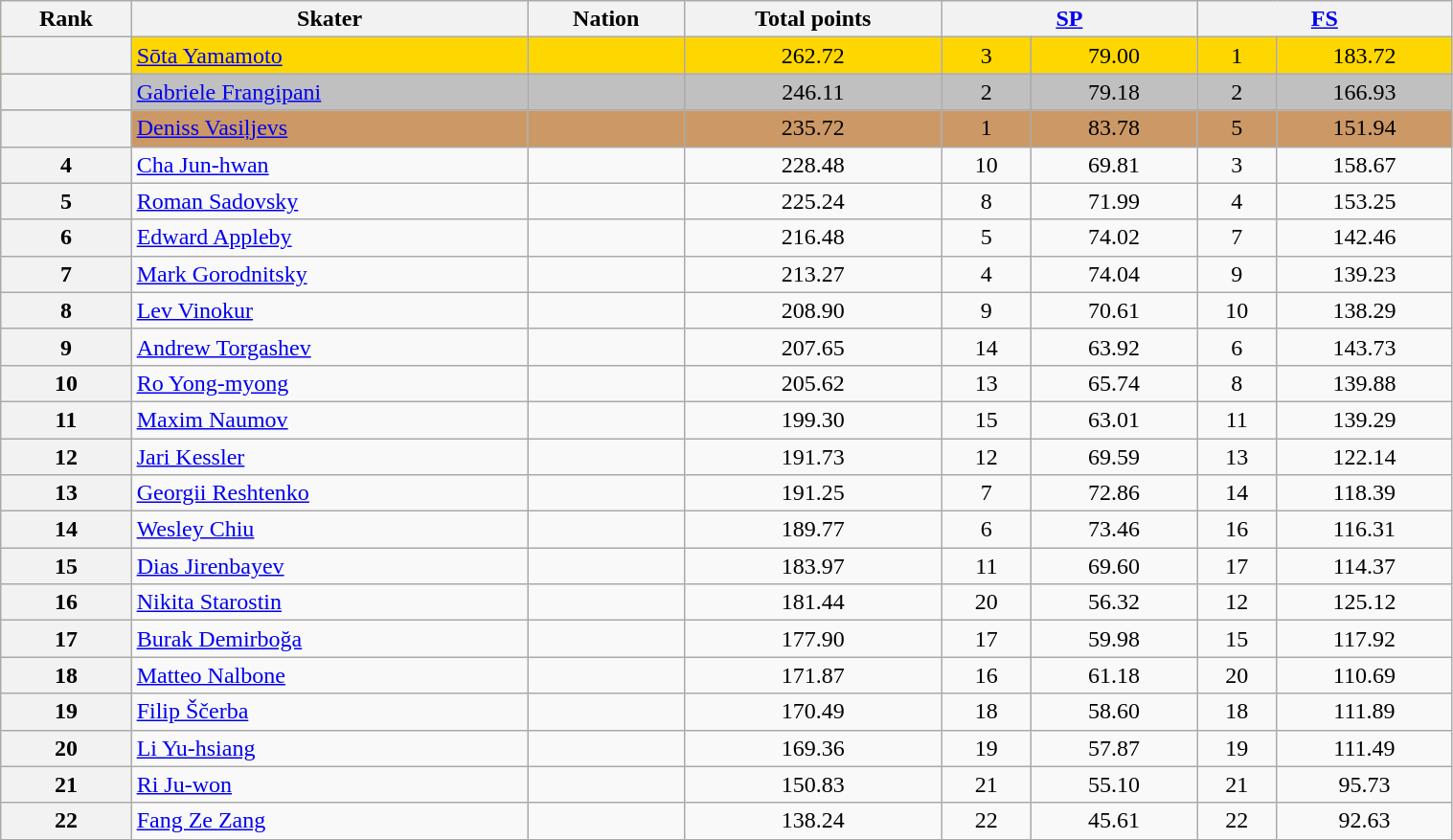<table class="wikitable sortable" style="text-align:center;" width="80%">
<tr>
<th scope="col">Rank</th>
<th scope="col">Skater</th>
<th scope="col">Nation</th>
<th scope="col">Total points</th>
<th scope="col" colspan="2" width="80px"><a href='#'>SP</a></th>
<th scope="col" colspan="2" width="80px"><a href='#'>FS</a></th>
</tr>
<tr bgcolor="gold">
<th scope="row"></th>
<td align="left"><a href='#'>Sōta Yamamoto</a></td>
<td align="left"></td>
<td>262.72</td>
<td>3</td>
<td>79.00</td>
<td>1</td>
<td>183.72</td>
</tr>
<tr bgcolor="silver">
<th scope="row"></th>
<td align="left"><a href='#'>Gabriele Frangipani</a></td>
<td align="left"></td>
<td>246.11</td>
<td>2</td>
<td>79.18</td>
<td>2</td>
<td>166.93</td>
</tr>
<tr bgcolor="cc9966">
<th scope="row"></th>
<td align="left"><a href='#'>Deniss Vasiļjevs</a></td>
<td align="left"></td>
<td>235.72</td>
<td>1</td>
<td>83.78</td>
<td>5</td>
<td>151.94</td>
</tr>
<tr>
<th scope="row">4</th>
<td align="left"><a href='#'>Cha Jun-hwan</a></td>
<td align="left"></td>
<td>228.48</td>
<td>10</td>
<td>69.81</td>
<td>3</td>
<td>158.67</td>
</tr>
<tr>
<th scope="row">5</th>
<td align="left"><a href='#'>Roman Sadovsky</a></td>
<td align="left"></td>
<td>225.24</td>
<td>8</td>
<td>71.99</td>
<td>4</td>
<td>153.25</td>
</tr>
<tr>
<th scope="row">6</th>
<td align="left"><a href='#'>Edward Appleby</a></td>
<td align="left"></td>
<td>216.48</td>
<td>5</td>
<td>74.02</td>
<td>7</td>
<td>142.46</td>
</tr>
<tr>
<th scope="row">7</th>
<td align="left"><a href='#'>Mark Gorodnitsky</a></td>
<td align="left"></td>
<td>213.27</td>
<td>4</td>
<td>74.04</td>
<td>9</td>
<td>139.23</td>
</tr>
<tr>
<th scope="row">8</th>
<td align="left"><a href='#'>Lev Vinokur</a></td>
<td align="left"></td>
<td>208.90</td>
<td>9</td>
<td>70.61</td>
<td>10</td>
<td>138.29</td>
</tr>
<tr>
<th scope="row">9</th>
<td align="left"><a href='#'>Andrew Torgashev</a></td>
<td align="left"></td>
<td>207.65</td>
<td>14</td>
<td>63.92</td>
<td>6</td>
<td>143.73</td>
</tr>
<tr>
<th scope="row">10</th>
<td align="left"><a href='#'>Ro Yong-myong</a></td>
<td align="left"></td>
<td>205.62</td>
<td>13</td>
<td>65.74</td>
<td>8</td>
<td>139.88</td>
</tr>
<tr>
<th scope="row">11</th>
<td align="left"><a href='#'>Maxim Naumov</a></td>
<td align="left"></td>
<td>199.30</td>
<td>15</td>
<td>63.01</td>
<td>11</td>
<td>139.29</td>
</tr>
<tr>
<th scope="row">12</th>
<td align="left"><a href='#'>Jari Kessler</a></td>
<td align="left"></td>
<td>191.73</td>
<td>12</td>
<td>69.59</td>
<td>13</td>
<td>122.14</td>
</tr>
<tr>
<th scope="row">13</th>
<td align="left"><a href='#'>Georgii Reshtenko</a></td>
<td align="left"></td>
<td>191.25</td>
<td>7</td>
<td>72.86</td>
<td>14</td>
<td>118.39</td>
</tr>
<tr>
<th scope="row">14</th>
<td align="left"><a href='#'>Wesley Chiu</a></td>
<td align="left"></td>
<td>189.77</td>
<td>6</td>
<td>73.46</td>
<td>16</td>
<td>116.31</td>
</tr>
<tr>
<th scope="row">15</th>
<td align="left"><a href='#'>Dias Jirenbayev</a></td>
<td align="left"></td>
<td>183.97</td>
<td>11</td>
<td>69.60</td>
<td>17</td>
<td>114.37</td>
</tr>
<tr>
<th scope="row">16</th>
<td align="left"><a href='#'>Nikita Starostin</a></td>
<td align="left"></td>
<td>181.44</td>
<td>20</td>
<td>56.32</td>
<td>12</td>
<td>125.12</td>
</tr>
<tr>
<th scope="row">17</th>
<td align="left"><a href='#'>Burak Demirboğa</a></td>
<td align="left"></td>
<td>177.90</td>
<td>17</td>
<td>59.98</td>
<td>15</td>
<td>117.92</td>
</tr>
<tr>
<th scope="row">18</th>
<td align="left"><a href='#'>Matteo Nalbone</a></td>
<td align="left"></td>
<td>171.87</td>
<td>16</td>
<td>61.18</td>
<td>20</td>
<td>110.69</td>
</tr>
<tr>
<th scope="row">19</th>
<td align="left"><a href='#'>Filip Ščerba</a></td>
<td align="left"></td>
<td>170.49</td>
<td>18</td>
<td>58.60</td>
<td>18</td>
<td>111.89</td>
</tr>
<tr>
<th scope="row">20</th>
<td align="left"><a href='#'>Li Yu-hsiang</a></td>
<td align="left"></td>
<td>169.36</td>
<td>19</td>
<td>57.87</td>
<td>19</td>
<td>111.49</td>
</tr>
<tr>
<th scope="row">21</th>
<td align="left"><a href='#'>Ri Ju-won</a></td>
<td align="left"></td>
<td>150.83</td>
<td>21</td>
<td>55.10</td>
<td>21</td>
<td>95.73</td>
</tr>
<tr>
<th scope="row">22</th>
<td align="left"><a href='#'>Fang Ze Zang</a></td>
<td align="left"></td>
<td>138.24</td>
<td>22</td>
<td>45.61</td>
<td>22</td>
<td>92.63</td>
</tr>
</table>
